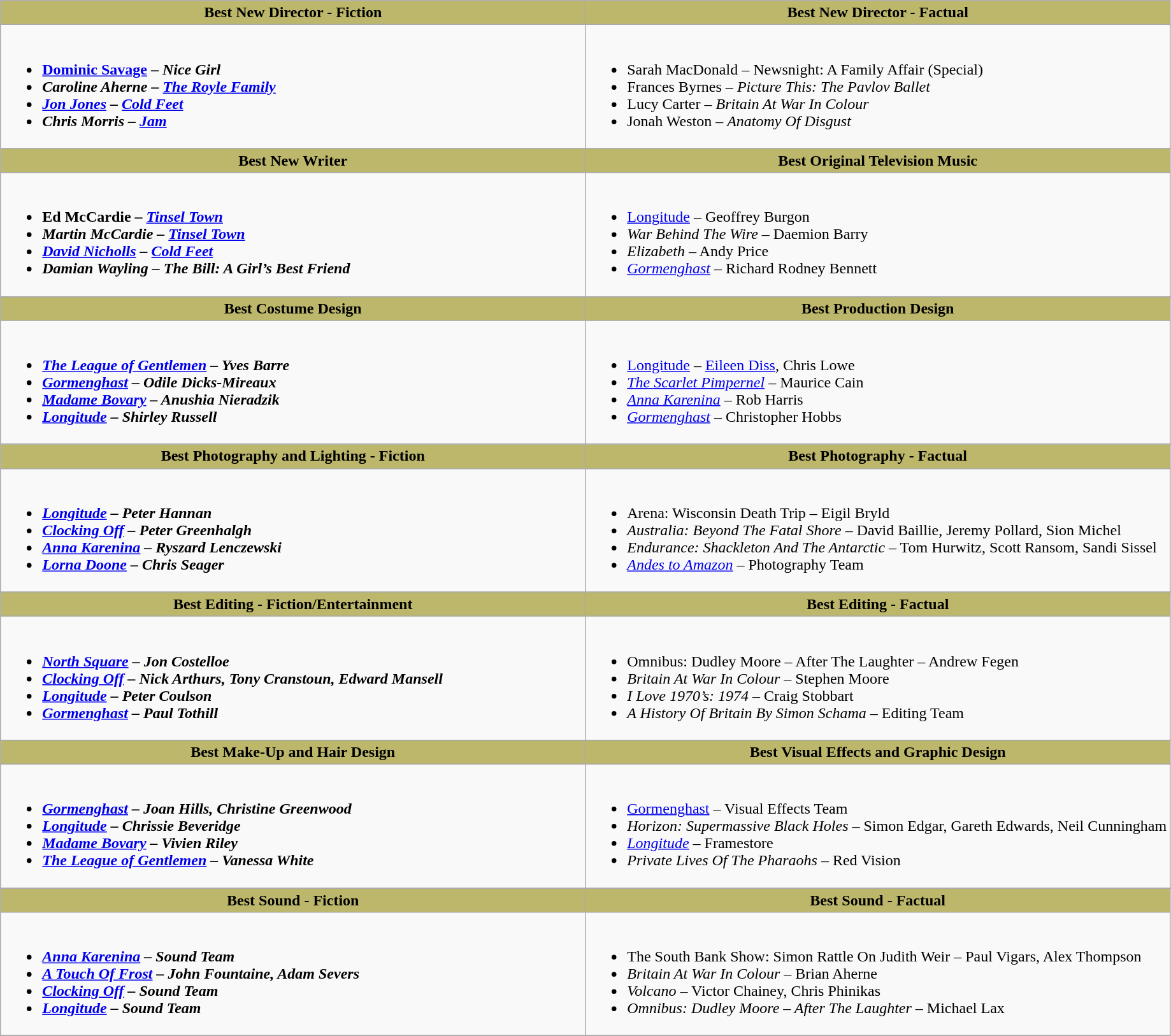<table class="wikitable">
<tr>
<th style="background:#BDB76B; width:50%">Best New Director - Fiction</th>
<th style="background:#BDB76B; width:50%">Best New Director - Factual</th>
</tr>
<tr>
<td valign="top"><br><ul><li><strong><a href='#'>Dominic Savage</a> – <em>Nice Girl<strong><em></li><li>Caroline Aherne – </em><a href='#'>The Royle Family</a><em></li><li><a href='#'>Jon Jones</a> – </em><a href='#'>Cold Feet</a><em></li><li>Chris Morris – </em><a href='#'>Jam</a><em></li></ul></td>
<td valign="top"><br><ul><li></strong>Sarah MacDonald – </em>Newsnight: A Family Affair (Special)</em></strong></li><li>Frances Byrnes – <em>Picture This: The Pavlov Ballet</em></li><li>Lucy Carter – <em>Britain At War In Colour</em></li><li>Jonah Weston – <em>Anatomy Of Disgust</em></li></ul></td>
</tr>
<tr>
</tr>
<tr>
<th style="background:#BDB76B; width:50%">Best New Writer</th>
<th style="background:#BDB76B; width:50%">Best Original Television Music</th>
</tr>
<tr>
<td valign="top"><br><ul><li><strong>Ed McCardie – <em><a href='#'>Tinsel Town</a><strong><em></li><li>Martin McCardie – </em><a href='#'>Tinsel Town</a><em></li><li><a href='#'>David Nicholls</a> – </em><a href='#'>Cold Feet</a><em></li><li>Damian Wayling – </em>The Bill: A Girl’s Best Friend<em></li></ul></td>
<td valign="top"><br><ul><li></em></strong><a href='#'>Longitude</a></em> – Geoffrey Burgon</strong></li><li><em>War Behind The Wire</em> – Daemion Barry</li><li><em>Elizabeth</em> – Andy Price</li><li><em><a href='#'>Gormenghast</a></em> – Richard Rodney Bennett</li></ul></td>
</tr>
<tr>
</tr>
<tr>
<th style="background:#BDB76B; width:50%">Best Costume Design</th>
<th style="background:#BDB76B; width:50%">Best Production Design</th>
</tr>
<tr>
<td valign="top"><br><ul><li><strong><em><a href='#'>The League of Gentlemen</a><em> – Yves Barre<strong></li><li></em><a href='#'>Gormenghast</a><em> – Odile Dicks-Mireaux</li><li></em><a href='#'>Madame Bovary</a><em> – Anushia Nieradzik</li><li></em><a href='#'>Longitude</a><em> – Shirley Russell</li></ul></td>
<td valign="top"><br><ul><li></em></strong><a href='#'>Longitude</a></em> – <a href='#'>Eileen Diss</a>, Chris Lowe</strong></li><li><em><a href='#'>The Scarlet Pimpernel</a></em> – Maurice Cain</li><li><em><a href='#'>Anna Karenina</a></em> – Rob Harris</li><li><em><a href='#'>Gormenghast</a></em> – Christopher Hobbs</li></ul></td>
</tr>
<tr>
</tr>
<tr>
<th style="background:#BDB76B; width:50%">Best Photography and Lighting - Fiction</th>
<th style="background:#BDB76B; width:50%">Best Photography - Factual</th>
</tr>
<tr>
<td valign="top"><br><ul><li><strong><em><a href='#'>Longitude</a><em> – Peter Hannan<strong></li><li></em><a href='#'>Clocking Off</a><em> – Peter Greenhalgh</li><li></em><a href='#'>Anna Karenina</a><em> – Ryszard Lenczewski</li><li></em><a href='#'>Lorna Doone</a><em> – Chris Seager</li></ul></td>
<td valign="top"><br><ul><li></em></strong>Arena: Wisconsin Death Trip</em> – Eigil Bryld</strong></li><li><em>Australia: Beyond The Fatal Shore</em> – David Baillie, Jeremy Pollard, Sion Michel</li><li><em>Endurance: Shackleton And The Antarctic</em> – Tom Hurwitz, Scott Ransom, Sandi Sissel</li><li><em><a href='#'>Andes to Amazon</a></em> – Photography Team</li></ul></td>
</tr>
<tr>
</tr>
<tr>
<th style="background:#BDB76B; width:50%">Best Editing - Fiction/Entertainment</th>
<th style="background:#BDB76B; width:50%">Best Editing - Factual</th>
</tr>
<tr>
<td valign="top"><br><ul><li><strong><em><a href='#'>North Square</a><em> – Jon Costelloe<strong></li><li></em><a href='#'>Clocking Off</a><em> – Nick Arthurs, Tony Cranstoun, Edward Mansell</li><li></em><a href='#'>Longitude</a><em> – Peter Coulson</li><li></em><a href='#'>Gormenghast</a><em> – Paul Tothill</li></ul></td>
<td valign="top"><br><ul><li></em></strong>Omnibus: Dudley Moore – After The Laughter</em> – Andrew Fegen</strong></li><li><em>Britain At War In Colour</em> – Stephen Moore</li><li><em>I Love 1970’s: 1974</em> – Craig Stobbart</li><li><em>A History Of Britain By Simon Schama</em> – Editing Team</li></ul></td>
</tr>
<tr>
</tr>
<tr>
<th style="background:#BDB76B; width:50%">Best Make-Up and Hair Design</th>
<th style="background:#BDB76B; width:50%">Best Visual Effects and Graphic Design</th>
</tr>
<tr>
<td valign="top"><br><ul><li><strong><em><a href='#'>Gormenghast</a><em> – Joan Hills, Christine Greenwood<strong></li><li></em><a href='#'>Longitude</a><em> – Chrissie Beveridge</li><li></em><a href='#'>Madame Bovary</a><em> – Vivien Riley</li><li></em><a href='#'>The League of Gentlemen</a><em> – Vanessa White</li></ul></td>
<td valign="top"><br><ul><li></em></strong><a href='#'>Gormenghast</a></em> – Visual Effects Team</strong></li><li><em>Horizon: Supermassive Black Holes</em> – Simon Edgar, Gareth Edwards, Neil Cunningham</li><li><em><a href='#'>Longitude</a></em> – Framestore</li><li><em>Private Lives Of The Pharaohs</em> – Red Vision</li></ul></td>
</tr>
<tr>
</tr>
<tr>
<th style="background:#BDB76B; width:50%">Best Sound - Fiction</th>
<th style="background:#BDB76B; width:50%">Best Sound - Factual</th>
</tr>
<tr>
<td valign="top"><br><ul><li><strong><em><a href='#'>Anna Karenina</a><em> – Sound Team<strong></li><li></em><a href='#'>A Touch Of Frost</a><em> – John Fountaine, Adam Severs</li><li></em><a href='#'>Clocking Off</a><em> – Sound Team</li><li></em><a href='#'>Longitude</a><em> – Sound Team</li></ul></td>
<td valign="top"><br><ul><li></em></strong>The South Bank Show: Simon Rattle On Judith Weir</em> – Paul Vigars, Alex Thompson</strong></li><li><em>Britain At War In Colour</em> – Brian Aherne</li><li><em>Volcano</em> – Victor Chainey, Chris Phinikas</li><li><em>Omnibus: Dudley Moore – After The Laughter</em> – Michael Lax</li></ul></td>
</tr>
<tr>
</tr>
<tr>
</tr>
</table>
